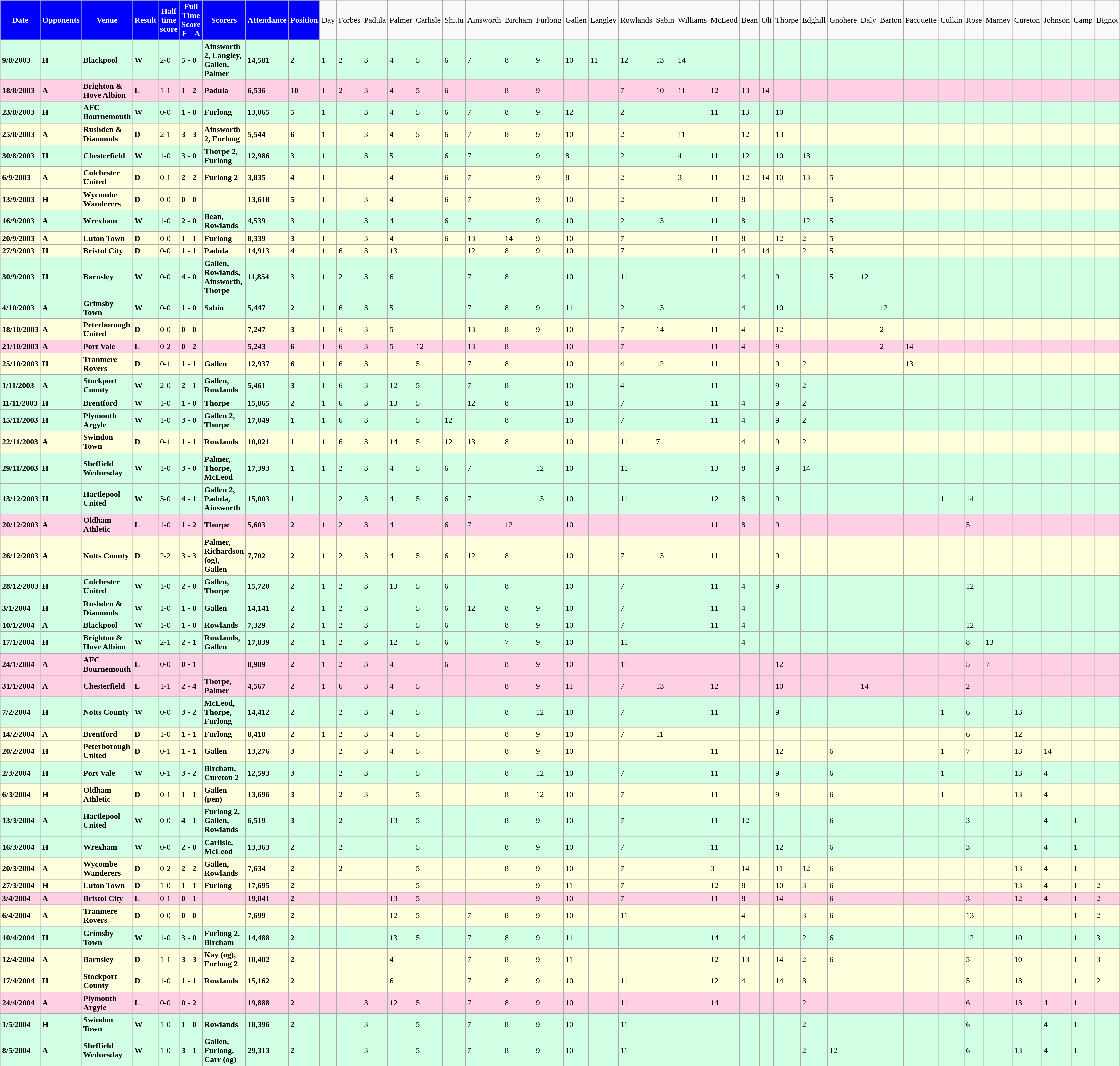<table class="wikitable">
<tr>
<th style="background:#0000FF; color:white; text-align:center;">Date</th>
<th style="background:#0000FF; color:white; text-align:center;">Opponents</th>
<th style="background:#0000FF; color:white; text-align:center;">Venue</th>
<th style="background:#0000FF; color:white; text-align:center;">Result</th>
<th style="background:#0000FF; color:white; text-align:center;">Half time score</th>
<th style="background:#0000FF; color:white; text-align:center;">Full Time Score<br><strong>F – A</strong></th>
<th style="background:#0000FF; color:white; text-align:center;">Scorers</th>
<th style="background:#0000FF; color:white; text-align:center;">Attendance</th>
<th style="background:#0000FF; color:white; text-align:center;">Position</th>
<td>Day</td>
<td>Forbes</td>
<td>Padula</td>
<td>Palmer</td>
<td>Carlisle</td>
<td>Shittu</td>
<td>Ainsworth</td>
<td>Bircham</td>
<td>Furlong</td>
<td>Gallen</td>
<td>Langley</td>
<td>Rowlands</td>
<td>Sabin</td>
<td>Williams</td>
<td>McLeod</td>
<td>Bean</td>
<td>Oli</td>
<td>Thorpe</td>
<td>Edghill</td>
<td>Gnohere</td>
<td>Daly</td>
<td>Barton</td>
<td>Pacquette</td>
<td>Culkin</td>
<td>Rose</td>
<td>Marney</td>
<td>Cureton</td>
<td>Johnson</td>
<td>Camp</td>
<td>Bignot</td>
</tr>
<tr style="background-color: #d0ffe3;">
<td><strong>9/8/2003</strong></td>
<td><strong>H</strong></td>
<td><strong>Blackpool</strong></td>
<td><strong>W</strong></td>
<td>2-0</td>
<td><strong>5 - 0</strong></td>
<td><strong>Ainsworth 2, Langley, Gallen, Palmer</strong></td>
<td><strong>14,581</strong></td>
<td><strong>2</strong></td>
<td>1</td>
<td>2</td>
<td>3</td>
<td>4</td>
<td>5</td>
<td>6</td>
<td>7</td>
<td>8</td>
<td>9</td>
<td>10</td>
<td>11</td>
<td>12</td>
<td>13</td>
<td>14</td>
<td></td>
<td></td>
<td></td>
<td></td>
<td></td>
<td></td>
<td></td>
<td></td>
<td></td>
<td></td>
<td></td>
<td></td>
<td></td>
<td></td>
<td></td>
<td></td>
</tr>
<tr style="background-color: #ffd0e3;">
<td><strong>18/8/2003</strong></td>
<td><strong>A</strong></td>
<td><strong>Brighton & Hove Albion</strong></td>
<td><strong>L</strong></td>
<td>1-1</td>
<td><strong>1 - 2</strong></td>
<td><strong>Padula</strong></td>
<td><strong>6,536</strong></td>
<td><strong>10</strong></td>
<td>1</td>
<td>2</td>
<td>3</td>
<td>4</td>
<td>5</td>
<td>6</td>
<td></td>
<td>8</td>
<td>9</td>
<td></td>
<td></td>
<td>7</td>
<td>10</td>
<td>11</td>
<td>12</td>
<td>13</td>
<td>14</td>
<td></td>
<td></td>
<td></td>
<td></td>
<td></td>
<td></td>
<td></td>
<td></td>
<td></td>
<td></td>
<td></td>
<td></td>
<td></td>
</tr>
<tr style="background-color: #d0ffe3;">
<td><strong>23/8/2003</strong></td>
<td><strong>H</strong></td>
<td><strong>AFC Bournemouth</strong></td>
<td><strong>W</strong></td>
<td>0-0</td>
<td><strong>1 - 0</strong></td>
<td><strong>Furlong</strong></td>
<td><strong>13,065</strong></td>
<td><strong>5</strong></td>
<td>1</td>
<td></td>
<td>3</td>
<td>4</td>
<td>5</td>
<td>6</td>
<td>7</td>
<td>8</td>
<td>9</td>
<td>12</td>
<td></td>
<td>2</td>
<td></td>
<td></td>
<td>11</td>
<td>13</td>
<td></td>
<td>10</td>
<td></td>
<td></td>
<td></td>
<td></td>
<td></td>
<td></td>
<td></td>
<td></td>
<td></td>
<td></td>
<td></td>
<td></td>
</tr>
<tr style="background-color: #ffffdd;">
<td><strong>25/8/2003</strong></td>
<td><strong>A</strong></td>
<td><strong>Rushden & Diamonds</strong></td>
<td><strong>D</strong></td>
<td>2-1</td>
<td><strong>3 - 3</strong></td>
<td><strong>Ainsworth 2, Furlong</strong></td>
<td><strong>5,544</strong></td>
<td><strong>6</strong></td>
<td>1</td>
<td></td>
<td>3</td>
<td>4</td>
<td>5</td>
<td>6</td>
<td>7</td>
<td>8</td>
<td>9</td>
<td>10</td>
<td></td>
<td>2</td>
<td></td>
<td>11</td>
<td></td>
<td>12</td>
<td></td>
<td>13</td>
<td></td>
<td></td>
<td></td>
<td></td>
<td></td>
<td></td>
<td></td>
<td></td>
<td></td>
<td></td>
<td></td>
<td></td>
</tr>
<tr style="background-color: #d0ffe3;">
<td><strong>30/8/2003</strong></td>
<td><strong>H</strong></td>
<td><strong>Chesterfield</strong></td>
<td><strong>W</strong></td>
<td>1-0</td>
<td><strong>3 - 0</strong></td>
<td><strong>Thorpe 2, Furlong</strong></td>
<td><strong>12,986</strong></td>
<td><strong>3</strong></td>
<td>1</td>
<td></td>
<td>3</td>
<td>5</td>
<td></td>
<td>6</td>
<td>7</td>
<td></td>
<td>9</td>
<td>8</td>
<td></td>
<td>2</td>
<td></td>
<td>4</td>
<td>11</td>
<td>12</td>
<td></td>
<td>10</td>
<td>13</td>
<td></td>
<td></td>
<td></td>
<td></td>
<td></td>
<td></td>
<td></td>
<td></td>
<td></td>
<td></td>
<td></td>
</tr>
<tr style="background-color: #ffffdd;">
<td><strong>6/9/2003</strong></td>
<td><strong>A</strong></td>
<td><strong>Colchester United</strong></td>
<td><strong>D</strong></td>
<td>0-1</td>
<td><strong>2 - 2</strong></td>
<td><strong>Furlong 2</strong></td>
<td><strong>3,835</strong></td>
<td><strong>4</strong></td>
<td>1</td>
<td></td>
<td></td>
<td>4</td>
<td></td>
<td>6</td>
<td>7</td>
<td></td>
<td>9</td>
<td>8</td>
<td></td>
<td>2</td>
<td></td>
<td>3</td>
<td>11</td>
<td>12</td>
<td>14</td>
<td>10</td>
<td>13</td>
<td>5</td>
<td></td>
<td></td>
<td></td>
<td></td>
<td></td>
<td></td>
<td></td>
<td></td>
<td></td>
<td></td>
</tr>
<tr style="background-color: #ffffdd;">
<td><strong>13/9/2003</strong></td>
<td><strong>H</strong></td>
<td><strong>Wycombe Wanderers</strong></td>
<td><strong>D</strong></td>
<td>0-0</td>
<td><strong>0 - 0</strong></td>
<td></td>
<td><strong>13,618</strong></td>
<td><strong>5</strong></td>
<td>1</td>
<td></td>
<td>3</td>
<td>4</td>
<td></td>
<td>6</td>
<td>7</td>
<td></td>
<td>9</td>
<td>10</td>
<td></td>
<td>2</td>
<td></td>
<td></td>
<td>11</td>
<td>8</td>
<td></td>
<td></td>
<td></td>
<td>5</td>
<td></td>
<td></td>
<td></td>
<td></td>
<td></td>
<td></td>
<td></td>
<td></td>
<td></td>
<td></td>
</tr>
<tr style="background-color: #d0ffe3;">
<td><strong>16/9/2003</strong></td>
<td><strong>A</strong></td>
<td><strong>Wrexham</strong></td>
<td><strong>W</strong></td>
<td>1-0</td>
<td><strong>2 - 0</strong></td>
<td><strong>Bean, Rowlands</strong></td>
<td><strong>4,539</strong></td>
<td><strong>3</strong></td>
<td>1</td>
<td></td>
<td>3</td>
<td>4</td>
<td></td>
<td>6</td>
<td>7</td>
<td></td>
<td>9</td>
<td>10</td>
<td></td>
<td>2</td>
<td>13</td>
<td></td>
<td>11</td>
<td>8</td>
<td></td>
<td></td>
<td>12</td>
<td>5</td>
<td></td>
<td></td>
<td></td>
<td></td>
<td></td>
<td></td>
<td></td>
<td></td>
<td></td>
<td></td>
</tr>
<tr style="background-color: #ffffdd;">
<td><strong>20/9/2003</strong></td>
<td><strong>A</strong></td>
<td><strong>Luton Town</strong></td>
<td><strong>D</strong></td>
<td>0-0</td>
<td><strong>1 - 1</strong></td>
<td><strong>Furlong</strong></td>
<td><strong>8,339</strong></td>
<td><strong>3</strong></td>
<td>1</td>
<td></td>
<td>3</td>
<td>4</td>
<td></td>
<td>6</td>
<td>13</td>
<td>14</td>
<td>9</td>
<td>10</td>
<td></td>
<td>7</td>
<td></td>
<td></td>
<td>11</td>
<td>8</td>
<td></td>
<td>12</td>
<td>2</td>
<td>5</td>
<td></td>
<td></td>
<td></td>
<td></td>
<td></td>
<td></td>
<td></td>
<td></td>
<td></td>
<td></td>
</tr>
<tr style="background-color: #ffffdd;">
<td><strong>27/9/2003</strong></td>
<td><strong>H</strong></td>
<td><strong>Bristol City</strong></td>
<td><strong>D</strong></td>
<td>0-0</td>
<td><strong>1 - 1</strong></td>
<td><strong>Padula</strong></td>
<td><strong>14,913</strong></td>
<td><strong>4</strong></td>
<td>1</td>
<td>6</td>
<td>3</td>
<td>13</td>
<td></td>
<td></td>
<td>12</td>
<td>8</td>
<td>9</td>
<td>10</td>
<td></td>
<td>7</td>
<td></td>
<td></td>
<td>11</td>
<td>4</td>
<td>14</td>
<td></td>
<td>2</td>
<td>5</td>
<td></td>
<td></td>
<td></td>
<td></td>
<td></td>
<td></td>
<td></td>
<td></td>
<td></td>
<td></td>
</tr>
<tr style="background-color: #d0ffe3;">
<td><strong>30/9/2003</strong></td>
<td><strong>H</strong></td>
<td><strong>Barnsley</strong></td>
<td><strong>W</strong></td>
<td>0-0</td>
<td><strong>4 - 0</strong></td>
<td><strong>Gallen, Rowlands, Ainsworth, Thorpe</strong></td>
<td><strong>11,854</strong></td>
<td><strong>3</strong></td>
<td>1</td>
<td>2</td>
<td>3</td>
<td>6</td>
<td></td>
<td></td>
<td>7</td>
<td>8</td>
<td></td>
<td>10</td>
<td></td>
<td>11</td>
<td></td>
<td></td>
<td></td>
<td>4</td>
<td></td>
<td>9</td>
<td></td>
<td>5</td>
<td>12</td>
<td></td>
<td></td>
<td></td>
<td></td>
<td></td>
<td></td>
<td></td>
<td></td>
<td></td>
</tr>
<tr style="background-color: #d0ffe3;">
<td><strong>4/10/2003</strong></td>
<td><strong>A</strong></td>
<td><strong>Grimsby Town</strong></td>
<td><strong>W</strong></td>
<td>0-0</td>
<td><strong>1 - 0</strong></td>
<td><strong>Sabin</strong></td>
<td><strong>5,447</strong></td>
<td><strong>2</strong></td>
<td>1</td>
<td>6</td>
<td>3</td>
<td>5</td>
<td></td>
<td></td>
<td>7</td>
<td>8</td>
<td>9</td>
<td>11</td>
<td></td>
<td>2</td>
<td>13</td>
<td></td>
<td></td>
<td>4</td>
<td></td>
<td>10</td>
<td></td>
<td></td>
<td></td>
<td>12</td>
<td></td>
<td></td>
<td></td>
<td></td>
<td></td>
<td></td>
<td></td>
<td></td>
</tr>
<tr style="background-color: #ffffdd;">
<td><strong>18/10/2003</strong></td>
<td><strong>A</strong></td>
<td><strong>Peterborough United</strong></td>
<td><strong>D</strong></td>
<td>0-0</td>
<td><strong>0 - 0</strong></td>
<td></td>
<td><strong>7,247</strong></td>
<td><strong>3</strong></td>
<td>1</td>
<td>6</td>
<td>3</td>
<td>5</td>
<td></td>
<td></td>
<td>13</td>
<td>8</td>
<td>9</td>
<td>10</td>
<td></td>
<td>7</td>
<td>14</td>
<td></td>
<td>11</td>
<td>4</td>
<td></td>
<td>12</td>
<td></td>
<td></td>
<td></td>
<td>2</td>
<td></td>
<td></td>
<td></td>
<td></td>
<td></td>
<td></td>
<td></td>
<td></td>
</tr>
<tr style="background-color: #ffd0e3;">
<td><strong>21/10/2003</strong></td>
<td><strong>A</strong></td>
<td><strong>Port Vale</strong></td>
<td><strong>L</strong></td>
<td>0-2</td>
<td><strong>0 - 2</strong></td>
<td></td>
<td><strong>5,243</strong></td>
<td><strong>6</strong></td>
<td>1</td>
<td>6</td>
<td>3</td>
<td>5</td>
<td>12</td>
<td></td>
<td>13</td>
<td>8</td>
<td></td>
<td>10</td>
<td></td>
<td>7</td>
<td></td>
<td></td>
<td>11</td>
<td>4</td>
<td></td>
<td>9</td>
<td></td>
<td></td>
<td></td>
<td>2</td>
<td>14</td>
<td></td>
<td></td>
<td></td>
<td></td>
<td></td>
<td></td>
<td></td>
</tr>
<tr style="background-color: #ffffdd;">
<td><strong>25/10/2003</strong></td>
<td><strong>H</strong></td>
<td><strong>Tranmere Rovers</strong></td>
<td><strong>D</strong></td>
<td>0-1</td>
<td><strong>1 - 1</strong></td>
<td><strong>Gallen</strong></td>
<td><strong>12,937</strong></td>
<td><strong>6</strong></td>
<td>1</td>
<td>6</td>
<td>3</td>
<td></td>
<td>5</td>
<td></td>
<td>7</td>
<td>8</td>
<td></td>
<td>10</td>
<td></td>
<td>4</td>
<td>12</td>
<td></td>
<td>11</td>
<td></td>
<td></td>
<td>9</td>
<td>2</td>
<td></td>
<td></td>
<td></td>
<td>13</td>
<td></td>
<td></td>
<td></td>
<td></td>
<td></td>
<td></td>
<td></td>
</tr>
<tr style="background-color: #d0ffe3;">
<td><strong>1/11/2003</strong></td>
<td><strong>A</strong></td>
<td><strong>Stockport County</strong></td>
<td><strong>W</strong></td>
<td>2-0</td>
<td><strong>2 - 1</strong></td>
<td><strong>Gallen, Rowlands</strong></td>
<td><strong>5,461</strong></td>
<td><strong>3</strong></td>
<td>1</td>
<td>6</td>
<td>3</td>
<td>12</td>
<td>5</td>
<td></td>
<td>7</td>
<td>8</td>
<td></td>
<td>10</td>
<td></td>
<td>4</td>
<td></td>
<td></td>
<td>11</td>
<td></td>
<td></td>
<td>9</td>
<td>2</td>
<td></td>
<td></td>
<td></td>
<td></td>
<td></td>
<td></td>
<td></td>
<td></td>
<td></td>
<td></td>
<td></td>
</tr>
<tr style="background-color: #d0ffe3;">
<td><strong>11/11/2003</strong></td>
<td><strong>H</strong></td>
<td><strong>Brentford</strong></td>
<td><strong>W</strong></td>
<td>1-0</td>
<td><strong>1 - 0</strong></td>
<td><strong>Thorpe</strong></td>
<td><strong>15,865</strong></td>
<td><strong>2</strong></td>
<td>1</td>
<td>6</td>
<td>3</td>
<td>13</td>
<td>5</td>
<td></td>
<td>12</td>
<td>8</td>
<td></td>
<td>10</td>
<td></td>
<td>7</td>
<td></td>
<td></td>
<td>11</td>
<td>4</td>
<td></td>
<td>9</td>
<td>2</td>
<td></td>
<td></td>
<td></td>
<td></td>
<td></td>
<td></td>
<td></td>
<td></td>
<td></td>
<td></td>
<td></td>
</tr>
<tr style="background-color: #d0ffe3;">
<td><strong>15/11/2003</strong></td>
<td><strong>H</strong></td>
<td><strong>Plymouth Argyle</strong></td>
<td><strong>W</strong></td>
<td>1-0</td>
<td><strong>3 - 0</strong></td>
<td><strong>Gallen 2, Thorpe</strong></td>
<td><strong>17,049</strong></td>
<td><strong>1</strong></td>
<td>1</td>
<td>6</td>
<td>3</td>
<td></td>
<td>5</td>
<td>12</td>
<td></td>
<td>8</td>
<td></td>
<td>10</td>
<td></td>
<td>7</td>
<td></td>
<td></td>
<td>11</td>
<td>4</td>
<td></td>
<td>9</td>
<td>2</td>
<td></td>
<td></td>
<td></td>
<td></td>
<td></td>
<td></td>
<td></td>
<td></td>
<td></td>
<td></td>
<td></td>
</tr>
<tr style="background-color: #ffffdd;">
<td><strong>22/11/2003</strong></td>
<td><strong>A</strong></td>
<td><strong>Swindon Town</strong></td>
<td><strong>D</strong></td>
<td>0-1</td>
<td><strong>1 - 1</strong></td>
<td><strong>Rowlands</strong></td>
<td><strong>10,021</strong></td>
<td><strong>1</strong></td>
<td>1</td>
<td>6</td>
<td>3</td>
<td>14</td>
<td>5</td>
<td>12</td>
<td>13</td>
<td>8</td>
<td></td>
<td>10</td>
<td></td>
<td>11</td>
<td>7</td>
<td></td>
<td></td>
<td>4</td>
<td></td>
<td>9</td>
<td>2</td>
<td></td>
<td></td>
<td></td>
<td></td>
<td></td>
<td></td>
<td></td>
<td></td>
<td></td>
<td></td>
<td></td>
</tr>
<tr style="background-color: #d0ffe3;">
<td><strong>29/11/2003</strong></td>
<td><strong>H</strong></td>
<td><strong>Sheffield Wednesday</strong></td>
<td><strong>W</strong></td>
<td>1-0</td>
<td><strong>3 - 0</strong></td>
<td><strong>Palmer, Thorpe, McLeod</strong></td>
<td><strong>17,393</strong></td>
<td><strong>1</strong></td>
<td>1</td>
<td>2</td>
<td>3</td>
<td>4</td>
<td>5</td>
<td>6</td>
<td>7</td>
<td></td>
<td>12</td>
<td>10</td>
<td></td>
<td>11</td>
<td></td>
<td></td>
<td>13</td>
<td>8</td>
<td></td>
<td>9</td>
<td>14</td>
<td></td>
<td></td>
<td></td>
<td></td>
<td></td>
<td></td>
<td></td>
<td></td>
<td></td>
<td></td>
<td></td>
</tr>
<tr style="background-color: #d0ffe3;">
<td><strong>13/12/2003</strong></td>
<td><strong>H</strong></td>
<td><strong>Hartlepool United</strong></td>
<td><strong>W</strong></td>
<td>3-0</td>
<td><strong>4 - 1</strong></td>
<td><strong>Gallen 2, Padula, Ainsworth</strong></td>
<td><strong>15,003</strong></td>
<td><strong>1</strong></td>
<td></td>
<td>2</td>
<td>3</td>
<td>4</td>
<td>5</td>
<td>6</td>
<td>7</td>
<td></td>
<td>13</td>
<td>10</td>
<td></td>
<td>11</td>
<td></td>
<td></td>
<td>12</td>
<td>8</td>
<td></td>
<td>9</td>
<td></td>
<td></td>
<td></td>
<td></td>
<td></td>
<td>1</td>
<td>14</td>
<td></td>
<td></td>
<td></td>
<td></td>
<td></td>
</tr>
<tr style="background-color: #ffd0e3;">
<td><strong>20/12/2003</strong></td>
<td><strong>A</strong></td>
<td><strong>Oldham Athletic</strong></td>
<td><strong>L</strong></td>
<td>1-0</td>
<td><strong>1 - 2</strong></td>
<td><strong>Thorpe</strong></td>
<td><strong>5,603</strong></td>
<td><strong>2</strong></td>
<td>1</td>
<td>2</td>
<td>3</td>
<td>4</td>
<td></td>
<td>6</td>
<td>7</td>
<td>12</td>
<td></td>
<td>10</td>
<td></td>
<td></td>
<td></td>
<td></td>
<td>11</td>
<td>8</td>
<td></td>
<td>9</td>
<td></td>
<td></td>
<td></td>
<td></td>
<td></td>
<td></td>
<td>5</td>
<td></td>
<td></td>
<td></td>
<td></td>
<td></td>
</tr>
<tr style="background-color: #ffffdd;">
<td><strong>26/12/2003</strong></td>
<td><strong>A</strong></td>
<td><strong>Notts County</strong></td>
<td><strong>D</strong></td>
<td>2-2</td>
<td><strong>3 - 3</strong></td>
<td><strong>Palmer, Richardson (og), Gallen</strong></td>
<td><strong>7,702</strong></td>
<td><strong>2</strong></td>
<td>1</td>
<td>2</td>
<td>3</td>
<td>4</td>
<td>5</td>
<td>6</td>
<td>12</td>
<td>8</td>
<td></td>
<td>10</td>
<td></td>
<td>7</td>
<td>13</td>
<td></td>
<td>11</td>
<td></td>
<td></td>
<td>9</td>
<td></td>
<td></td>
<td></td>
<td></td>
<td></td>
<td></td>
<td></td>
<td></td>
<td></td>
<td></td>
<td></td>
<td></td>
</tr>
<tr style="background-color: #d0ffe3;">
<td><strong>28/12/2003</strong></td>
<td><strong>H</strong></td>
<td><strong>Colchester United</strong></td>
<td><strong>W</strong></td>
<td>1-0</td>
<td><strong>2 - 0</strong></td>
<td><strong>Gallen, Thorpe</strong></td>
<td><strong>15,720</strong></td>
<td><strong>2</strong></td>
<td>1</td>
<td>2</td>
<td>3</td>
<td>13</td>
<td>5</td>
<td>6</td>
<td></td>
<td>8</td>
<td></td>
<td>10</td>
<td></td>
<td>7</td>
<td></td>
<td></td>
<td>11</td>
<td>4</td>
<td></td>
<td>9</td>
<td></td>
<td></td>
<td></td>
<td></td>
<td></td>
<td></td>
<td>12</td>
<td></td>
<td></td>
<td></td>
<td></td>
<td></td>
</tr>
<tr style="background-color: #d0ffe3;">
<td><strong>3/1/2004</strong></td>
<td><strong>H</strong></td>
<td><strong>Rushden & Diamonds</strong></td>
<td><strong>W</strong></td>
<td>1-0</td>
<td><strong>1 - 0</strong></td>
<td><strong>Gallen</strong></td>
<td><strong>14,141</strong></td>
<td><strong>2</strong></td>
<td>1</td>
<td>2</td>
<td>3</td>
<td></td>
<td>5</td>
<td>6</td>
<td>12</td>
<td>8</td>
<td>9</td>
<td>10</td>
<td></td>
<td>7</td>
<td></td>
<td></td>
<td>11</td>
<td>4</td>
<td></td>
<td></td>
<td></td>
<td></td>
<td></td>
<td></td>
<td></td>
<td></td>
<td></td>
<td></td>
<td></td>
<td></td>
<td></td>
<td></td>
</tr>
<tr style="background-color: #d0ffe3;">
<td><strong>10/1/2004</strong></td>
<td><strong>A</strong></td>
<td><strong>Blackpool</strong></td>
<td><strong>W</strong></td>
<td>1-0</td>
<td><strong>1 - 0</strong></td>
<td><strong>Rowlands</strong></td>
<td><strong>7,329</strong></td>
<td><strong>2</strong></td>
<td>1</td>
<td>2</td>
<td>3</td>
<td></td>
<td>5</td>
<td>6</td>
<td></td>
<td>8</td>
<td>9</td>
<td>10</td>
<td></td>
<td>7</td>
<td></td>
<td></td>
<td>11</td>
<td>4</td>
<td></td>
<td></td>
<td></td>
<td></td>
<td></td>
<td></td>
<td></td>
<td></td>
<td>12</td>
<td></td>
<td></td>
<td></td>
<td></td>
<td></td>
</tr>
<tr style="background-color: #d0ffe3;">
<td><strong>17/1/2004</strong></td>
<td><strong>H</strong></td>
<td><strong>Brighton & Hove Albion</strong></td>
<td><strong>W</strong></td>
<td>2-1</td>
<td><strong>2 - 1</strong></td>
<td><strong>Rowlands, Gallen</strong></td>
<td><strong>17,839</strong></td>
<td><strong>2</strong></td>
<td>1</td>
<td>2</td>
<td>3</td>
<td>12</td>
<td>5</td>
<td>6</td>
<td></td>
<td>7</td>
<td>9</td>
<td>10</td>
<td></td>
<td>11</td>
<td></td>
<td></td>
<td></td>
<td>4</td>
<td></td>
<td></td>
<td></td>
<td></td>
<td></td>
<td></td>
<td></td>
<td></td>
<td>8</td>
<td>13</td>
<td></td>
<td></td>
<td></td>
<td></td>
</tr>
<tr style="background-color: #ffd0e3;">
<td><strong>24/1/2004</strong></td>
<td><strong>A</strong></td>
<td><strong>AFC Bournemouth</strong></td>
<td><strong>L</strong></td>
<td>0-0</td>
<td><strong>0 - 1</strong></td>
<td></td>
<td><strong>8,909</strong></td>
<td><strong>2</strong></td>
<td>1</td>
<td>2</td>
<td>3</td>
<td>4</td>
<td></td>
<td>6</td>
<td></td>
<td>8</td>
<td>9</td>
<td>10</td>
<td></td>
<td>11</td>
<td></td>
<td></td>
<td></td>
<td></td>
<td></td>
<td>12</td>
<td></td>
<td></td>
<td></td>
<td></td>
<td></td>
<td></td>
<td>5</td>
<td>7</td>
<td></td>
<td></td>
<td></td>
<td></td>
</tr>
<tr style="background-color: #ffd0e3;">
<td><strong>31/1/2004</strong></td>
<td><strong>A</strong></td>
<td><strong>Chesterfield</strong></td>
<td><strong>L</strong></td>
<td>1-1</td>
<td><strong>2 - 4</strong></td>
<td><strong>Thorpe, Palmer</strong></td>
<td><strong>4,567</strong></td>
<td><strong>2</strong></td>
<td>1</td>
<td>6</td>
<td>3</td>
<td>4</td>
<td>5</td>
<td></td>
<td></td>
<td>8</td>
<td>9</td>
<td>11</td>
<td></td>
<td>7</td>
<td>13</td>
<td></td>
<td>12</td>
<td></td>
<td></td>
<td>10</td>
<td></td>
<td></td>
<td>14</td>
<td></td>
<td></td>
<td></td>
<td>2</td>
<td></td>
<td></td>
<td></td>
<td></td>
<td></td>
</tr>
<tr style="background-color: #d0ffe3;">
<td><strong>7/2/2004</strong></td>
<td><strong>H</strong></td>
<td><strong>Notts County</strong></td>
<td><strong>W</strong></td>
<td>0-0</td>
<td><strong>3 - 2</strong></td>
<td><strong>McLeod, Thorpe, Furlong</strong></td>
<td><strong>14,412</strong></td>
<td><strong>2</strong></td>
<td></td>
<td>2</td>
<td>3</td>
<td>4</td>
<td>5</td>
<td></td>
<td></td>
<td>8</td>
<td>12</td>
<td>10</td>
<td></td>
<td>7</td>
<td></td>
<td></td>
<td>11</td>
<td></td>
<td></td>
<td>9</td>
<td></td>
<td></td>
<td></td>
<td></td>
<td></td>
<td>1</td>
<td>6</td>
<td></td>
<td>13</td>
<td></td>
<td></td>
<td></td>
</tr>
<tr style="background-color: #ffffdd;">
<td><strong>14/2/2004</strong></td>
<td><strong>A</strong></td>
<td><strong>Brentford</strong></td>
<td><strong>D</strong></td>
<td>1-0</td>
<td><strong>1 - 1</strong></td>
<td><strong>Furlong</strong></td>
<td><strong>8,418</strong></td>
<td><strong>2</strong></td>
<td>1</td>
<td>2</td>
<td>3</td>
<td>4</td>
<td>5</td>
<td></td>
<td></td>
<td>8</td>
<td>9</td>
<td>10</td>
<td></td>
<td>7</td>
<td>11</td>
<td></td>
<td></td>
<td></td>
<td></td>
<td></td>
<td></td>
<td></td>
<td></td>
<td></td>
<td></td>
<td></td>
<td>6</td>
<td></td>
<td>12</td>
<td></td>
<td></td>
<td></td>
</tr>
<tr style="background-color: #ffffdd;">
<td><strong>20/2/2004</strong></td>
<td><strong>H</strong></td>
<td><strong>Peterborough United</strong></td>
<td><strong>D</strong></td>
<td>0-1</td>
<td><strong>1 - 1</strong></td>
<td><strong>Gallen</strong></td>
<td><strong>13,276</strong></td>
<td><strong>3</strong></td>
<td></td>
<td>2</td>
<td>3</td>
<td>4</td>
<td>5</td>
<td></td>
<td></td>
<td>8</td>
<td>9</td>
<td>10</td>
<td></td>
<td></td>
<td></td>
<td></td>
<td>11</td>
<td></td>
<td></td>
<td>12</td>
<td></td>
<td>6</td>
<td></td>
<td></td>
<td></td>
<td>1</td>
<td>7</td>
<td></td>
<td>13</td>
<td>14</td>
<td></td>
<td></td>
</tr>
<tr style="background-color: #d0ffe3;">
<td><strong>2/3/2004</strong></td>
<td><strong>H</strong></td>
<td><strong>Port Vale</strong></td>
<td><strong>W</strong></td>
<td>0-1</td>
<td><strong>3 - 2</strong></td>
<td><strong>Bircham, Cureton 2</strong></td>
<td><strong>12,593</strong></td>
<td><strong>3</strong></td>
<td></td>
<td>2</td>
<td>3</td>
<td></td>
<td>5</td>
<td></td>
<td></td>
<td>8</td>
<td>12</td>
<td>10</td>
<td></td>
<td>7</td>
<td></td>
<td></td>
<td>11</td>
<td></td>
<td></td>
<td>9</td>
<td></td>
<td>6</td>
<td></td>
<td></td>
<td></td>
<td>1</td>
<td></td>
<td></td>
<td>13</td>
<td>4</td>
<td></td>
<td></td>
</tr>
<tr style="background-color: #ffffdd;">
<td><strong>6/3/2004</strong></td>
<td><strong>H</strong></td>
<td><strong>Oldham Athletic</strong></td>
<td><strong>D</strong></td>
<td>0-1</td>
<td><strong>1 - 1</strong></td>
<td><strong>Gallen (pen)</strong></td>
<td><strong>13,696</strong></td>
<td><strong>3</strong></td>
<td></td>
<td>2</td>
<td>3</td>
<td></td>
<td>5</td>
<td></td>
<td></td>
<td>8</td>
<td>12</td>
<td>10</td>
<td></td>
<td>7</td>
<td></td>
<td></td>
<td>11</td>
<td></td>
<td></td>
<td>9</td>
<td></td>
<td>6</td>
<td></td>
<td></td>
<td></td>
<td>1</td>
<td></td>
<td></td>
<td>13</td>
<td>4</td>
<td></td>
<td></td>
</tr>
<tr style="background-color: #d0ffe3;">
<td><strong>13/3/2004</strong></td>
<td><strong>A</strong></td>
<td><strong>Hartlepool United</strong></td>
<td><strong>W</strong></td>
<td>0-0</td>
<td><strong>4 - 1</strong></td>
<td><strong>Furlong 2, Gallen, Rowlands</strong></td>
<td><strong>6,519</strong></td>
<td><strong>3</strong></td>
<td></td>
<td>2</td>
<td></td>
<td>13</td>
<td>5</td>
<td></td>
<td></td>
<td>8</td>
<td>9</td>
<td>10</td>
<td></td>
<td>7</td>
<td></td>
<td></td>
<td>11</td>
<td>12</td>
<td></td>
<td></td>
<td></td>
<td>6</td>
<td></td>
<td></td>
<td></td>
<td></td>
<td>3</td>
<td></td>
<td></td>
<td>4</td>
<td>1</td>
<td></td>
</tr>
<tr style="background-color: #d0ffe3;">
<td><strong>16/3/2004</strong></td>
<td><strong>H</strong></td>
<td><strong>Wrexham</strong></td>
<td><strong>W</strong></td>
<td>0-0</td>
<td><strong>2 - 0</strong></td>
<td><strong>Carlisle, McLeod</strong></td>
<td><strong>13,363</strong></td>
<td><strong>2</strong></td>
<td></td>
<td>2</td>
<td></td>
<td></td>
<td>5</td>
<td></td>
<td></td>
<td>8</td>
<td>9</td>
<td>10</td>
<td></td>
<td>7</td>
<td></td>
<td></td>
<td>11</td>
<td></td>
<td></td>
<td>12</td>
<td></td>
<td>6</td>
<td></td>
<td></td>
<td></td>
<td></td>
<td>3</td>
<td></td>
<td></td>
<td>4</td>
<td>1</td>
<td></td>
</tr>
<tr style="background-color: #ffffdd;">
<td><strong>20/3/2004</strong></td>
<td><strong>A</strong></td>
<td><strong>Wycombe Wanderers</strong></td>
<td><strong>D</strong></td>
<td>0-2</td>
<td><strong>2 - 2</strong></td>
<td><strong>Gallen, Rowlands</strong></td>
<td><strong>7,634</strong></td>
<td><strong>2</strong></td>
<td></td>
<td>2</td>
<td></td>
<td></td>
<td>5</td>
<td></td>
<td></td>
<td>8</td>
<td>9</td>
<td>10</td>
<td></td>
<td>7</td>
<td></td>
<td></td>
<td>3</td>
<td>14</td>
<td></td>
<td>11</td>
<td>12</td>
<td>6</td>
<td></td>
<td></td>
<td></td>
<td></td>
<td></td>
<td></td>
<td>13</td>
<td>4</td>
<td>1</td>
<td></td>
</tr>
<tr style="background-color: #ffffdd;">
<td><strong>27/3/2004</strong></td>
<td><strong>H</strong></td>
<td><strong>Luton Town</strong></td>
<td><strong>D</strong></td>
<td>1-0</td>
<td><strong>1 - 1</strong></td>
<td><strong>Furlong</strong></td>
<td><strong>17,695</strong></td>
<td><strong>2</strong></td>
<td></td>
<td></td>
<td></td>
<td></td>
<td>5</td>
<td></td>
<td></td>
<td></td>
<td>9</td>
<td>11</td>
<td></td>
<td>7</td>
<td></td>
<td></td>
<td>12</td>
<td>8</td>
<td></td>
<td>10</td>
<td>3</td>
<td>6</td>
<td></td>
<td></td>
<td></td>
<td></td>
<td></td>
<td></td>
<td>13</td>
<td>4</td>
<td>1</td>
<td>2</td>
</tr>
<tr style="background-color: #ffd0e3;">
<td><strong>3/4/2004</strong></td>
<td><strong>A</strong></td>
<td><strong>Bristol City</strong></td>
<td><strong>L</strong></td>
<td>0-1</td>
<td><strong>0 - 1</strong></td>
<td></td>
<td><strong>19,041</strong></td>
<td><strong>2</strong></td>
<td></td>
<td></td>
<td></td>
<td>13</td>
<td>5</td>
<td></td>
<td></td>
<td></td>
<td>9</td>
<td>10</td>
<td></td>
<td>7</td>
<td></td>
<td></td>
<td>11</td>
<td>8</td>
<td></td>
<td>14</td>
<td></td>
<td>6</td>
<td></td>
<td></td>
<td></td>
<td></td>
<td>3</td>
<td></td>
<td>12</td>
<td>4</td>
<td>1</td>
<td>2</td>
</tr>
<tr style="background-color: #ffffdd;">
<td><strong>6/4/2004</strong></td>
<td><strong>A</strong></td>
<td><strong>Tranmere Rovers</strong></td>
<td><strong>D</strong></td>
<td>0-0</td>
<td><strong>0 - 0</strong></td>
<td></td>
<td><strong>7,699</strong></td>
<td><strong>2</strong></td>
<td></td>
<td></td>
<td></td>
<td>12</td>
<td>5</td>
<td></td>
<td>7</td>
<td>8</td>
<td>9</td>
<td>10</td>
<td></td>
<td>11</td>
<td></td>
<td></td>
<td></td>
<td>4</td>
<td></td>
<td></td>
<td>3</td>
<td>6</td>
<td></td>
<td></td>
<td></td>
<td></td>
<td>13</td>
<td></td>
<td></td>
<td></td>
<td>1</td>
<td>2</td>
</tr>
<tr style="background-color: #d0ffe3;">
<td><strong>10/4/2004</strong></td>
<td><strong>H</strong></td>
<td><strong>Grimsby Town</strong></td>
<td><strong>W</strong></td>
<td>1-0</td>
<td><strong>3 - 0</strong></td>
<td><strong>Furlong 2. Bircham</strong></td>
<td><strong>14,488</strong></td>
<td><strong>2</strong></td>
<td></td>
<td></td>
<td></td>
<td>13</td>
<td>5</td>
<td></td>
<td>7</td>
<td>8</td>
<td>9</td>
<td>11</td>
<td></td>
<td></td>
<td></td>
<td></td>
<td>14</td>
<td>4</td>
<td></td>
<td></td>
<td>2</td>
<td>6</td>
<td></td>
<td></td>
<td></td>
<td></td>
<td>12</td>
<td></td>
<td>10</td>
<td></td>
<td>1</td>
<td>3</td>
</tr>
<tr style="background-color: #ffffdd;">
<td><strong>12/4/2004</strong></td>
<td><strong>A</strong></td>
<td><strong>Barnsley</strong></td>
<td><strong>D</strong></td>
<td>1-1</td>
<td><strong>3 - 3</strong></td>
<td><strong>Kay (og), Furlong 2</strong></td>
<td><strong>10,402</strong></td>
<td><strong>2</strong></td>
<td></td>
<td></td>
<td></td>
<td>4</td>
<td></td>
<td></td>
<td>7</td>
<td>8</td>
<td>9</td>
<td>11</td>
<td></td>
<td></td>
<td></td>
<td></td>
<td>12</td>
<td>13</td>
<td></td>
<td>14</td>
<td>2</td>
<td>6</td>
<td></td>
<td></td>
<td></td>
<td></td>
<td>5</td>
<td></td>
<td>10</td>
<td></td>
<td>1</td>
<td>3</td>
</tr>
<tr style="background-color: #ffffdd;">
<td><strong>17/4/2004</strong></td>
<td><strong>H</strong></td>
<td><strong>Stockport County</strong></td>
<td><strong>D</strong></td>
<td>1-0</td>
<td><strong>1 - 1</strong></td>
<td><strong>Rowlands</strong></td>
<td><strong>15,162</strong></td>
<td><strong>2</strong></td>
<td></td>
<td></td>
<td></td>
<td>6</td>
<td></td>
<td></td>
<td>7</td>
<td>8</td>
<td>9</td>
<td>10</td>
<td></td>
<td>11</td>
<td></td>
<td></td>
<td>12</td>
<td>4</td>
<td></td>
<td>14</td>
<td>3</td>
<td></td>
<td></td>
<td></td>
<td></td>
<td></td>
<td>5</td>
<td></td>
<td>13</td>
<td></td>
<td>1</td>
<td>2</td>
</tr>
<tr style="background-color: #ffd0e3;">
<td><strong>24/4/2004</strong></td>
<td><strong>A</strong></td>
<td><strong>Plymouth Argyle</strong></td>
<td><strong>L</strong></td>
<td>0-0</td>
<td><strong>0 - 2</strong></td>
<td></td>
<td><strong>19,888</strong></td>
<td><strong>2</strong></td>
<td></td>
<td></td>
<td>3</td>
<td>12</td>
<td>5</td>
<td></td>
<td>7</td>
<td>8</td>
<td>9</td>
<td>10</td>
<td></td>
<td>11</td>
<td></td>
<td></td>
<td>14</td>
<td></td>
<td></td>
<td></td>
<td>2</td>
<td></td>
<td></td>
<td></td>
<td></td>
<td></td>
<td>6</td>
<td></td>
<td>13</td>
<td>4</td>
<td>1</td>
<td></td>
</tr>
<tr style="background-color: #d0ffe3;">
<td><strong>1/5/2004</strong></td>
<td><strong>H</strong></td>
<td><strong>Swindon Town</strong></td>
<td><strong>W</strong></td>
<td>1-0</td>
<td><strong>1 - 0</strong></td>
<td><strong>Rowlands</strong></td>
<td><strong>18,396</strong></td>
<td><strong>2</strong></td>
<td></td>
<td></td>
<td>3</td>
<td></td>
<td>5</td>
<td></td>
<td>7</td>
<td>8</td>
<td>9</td>
<td>10</td>
<td></td>
<td>11</td>
<td></td>
<td></td>
<td></td>
<td></td>
<td></td>
<td></td>
<td>2</td>
<td></td>
<td></td>
<td></td>
<td></td>
<td></td>
<td>6</td>
<td></td>
<td></td>
<td>4</td>
<td>1</td>
<td></td>
</tr>
<tr style="background-color: #d0ffe3;">
<td><strong>8/5/2004</strong></td>
<td><strong>A</strong></td>
<td><strong>Sheffield Wednesday</strong></td>
<td><strong>W</strong></td>
<td>1-0</td>
<td><strong>3 - 1</strong></td>
<td><strong>Gallen, Furlong, Carr (og)</strong></td>
<td><strong>29,313</strong></td>
<td><strong>2</strong></td>
<td></td>
<td></td>
<td>3</td>
<td></td>
<td>5</td>
<td></td>
<td>7</td>
<td>8</td>
<td>9</td>
<td>10</td>
<td></td>
<td>11</td>
<td></td>
<td></td>
<td></td>
<td></td>
<td></td>
<td></td>
<td>2</td>
<td>12</td>
<td></td>
<td></td>
<td></td>
<td></td>
<td>6</td>
<td></td>
<td>13</td>
<td>4</td>
<td>1</td>
<td></td>
</tr>
</table>
